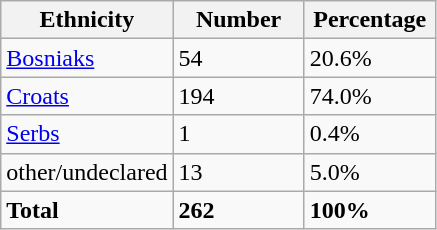<table class="wikitable">
<tr>
<th width="100px">Ethnicity</th>
<th width="80px">Number</th>
<th width="80px">Percentage</th>
</tr>
<tr>
<td><a href='#'>Bosniaks</a></td>
<td>54</td>
<td>20.6%</td>
</tr>
<tr>
<td><a href='#'>Croats</a></td>
<td>194</td>
<td>74.0%</td>
</tr>
<tr>
<td><a href='#'>Serbs</a></td>
<td>1</td>
<td>0.4%</td>
</tr>
<tr>
<td>other/undeclared</td>
<td>13</td>
<td>5.0%</td>
</tr>
<tr>
<td><strong>Total</strong></td>
<td><strong>262</strong></td>
<td><strong>100%</strong></td>
</tr>
</table>
